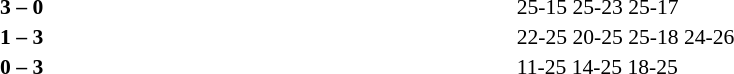<table width=100% cellspacing=1>
<tr>
<th width=20%></th>
<th width=12%></th>
<th width=20%></th>
<th width=33%></th>
<td></td>
</tr>
<tr style=font-size:90%>
<td align=right></td>
<td align=center><strong>3 – 0</strong></td>
<td></td>
<td>25-15 25-23 25-17</td>
<td></td>
</tr>
<tr style=font-size:90%>
<td align=right></td>
<td align=center><strong>1 – 3</strong></td>
<td></td>
<td>22-25 20-25 25-18 24-26</td>
<td></td>
</tr>
<tr style=font-size:90%>
<td align=right></td>
<td align=center><strong>0 – 3</strong></td>
<td></td>
<td>11-25 14-25 18-25</td>
</tr>
</table>
